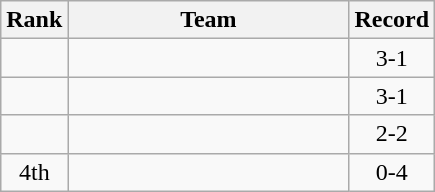<table class=wikitable style="text-align:center;">
<tr>
<th>Rank</th>
<th width=180>Team</th>
<th>Record</th>
</tr>
<tr align=center>
<td></td>
<td align=left></td>
<td>3-1</td>
</tr>
<tr align=center>
<td></td>
<td align=left></td>
<td>3-1</td>
</tr>
<tr align=center>
<td></td>
<td align=left></td>
<td>2-2</td>
</tr>
<tr align=center>
<td>4th</td>
<td align=left></td>
<td>0-4</td>
</tr>
</table>
